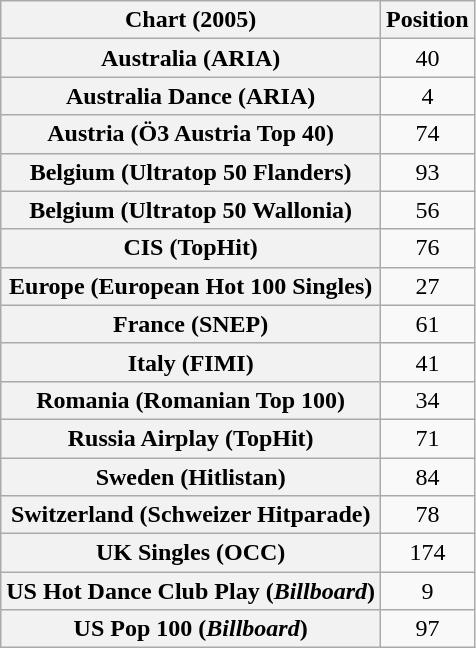<table class="wikitable sortable plainrowheaders" style="text-align:center">
<tr>
<th scope="col">Chart (2005)</th>
<th scope="col">Position</th>
</tr>
<tr>
<th scope="row">Australia (ARIA)</th>
<td>40</td>
</tr>
<tr>
<th scope="row">Australia Dance (ARIA)</th>
<td>4</td>
</tr>
<tr>
<th scope="row">Austria (Ö3 Austria Top 40)</th>
<td>74</td>
</tr>
<tr>
<th scope="row">Belgium (Ultratop 50 Flanders)</th>
<td>93</td>
</tr>
<tr>
<th scope="row">Belgium (Ultratop 50 Wallonia)</th>
<td>56</td>
</tr>
<tr>
<th scope="row">CIS (TopHit)</th>
<td style="text-align:center;">76</td>
</tr>
<tr>
<th scope="row">Europe (European Hot 100 Singles)</th>
<td>27</td>
</tr>
<tr>
<th scope="row">France (SNEP)</th>
<td>61</td>
</tr>
<tr>
<th scope="row">Italy (FIMI)</th>
<td>41</td>
</tr>
<tr>
<th scope="row">Romania (Romanian Top 100)</th>
<td>34</td>
</tr>
<tr>
<th scope="row">Russia Airplay (TopHit)</th>
<td>71</td>
</tr>
<tr>
<th scope="row">Sweden (Hitlistan)</th>
<td>84</td>
</tr>
<tr>
<th scope="row">Switzerland (Schweizer Hitparade)</th>
<td>78</td>
</tr>
<tr>
<th scope="row">UK Singles (OCC)</th>
<td>174</td>
</tr>
<tr>
<th scope="row">US Hot Dance Club Play (<em>Billboard</em>)</th>
<td>9</td>
</tr>
<tr>
<th scope="row">US Pop 100 (<em>Billboard</em>)</th>
<td>97</td>
</tr>
</table>
